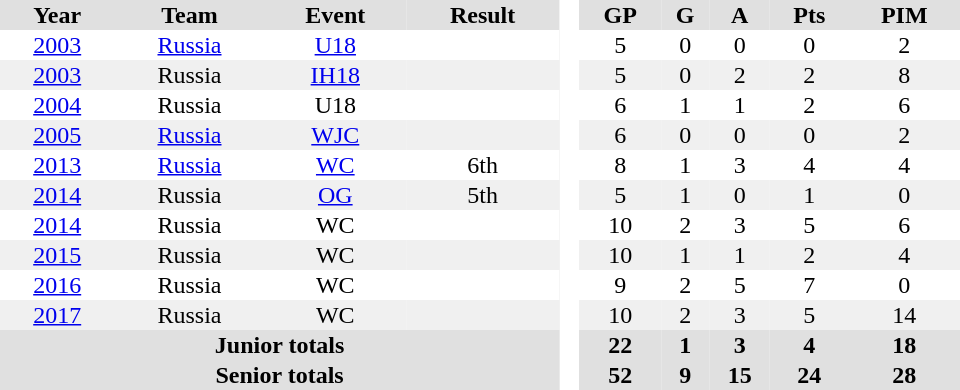<table border="0" cellpadding="1" cellspacing="0" style="text-align:center; width:40em">
<tr ALIGN="center" bgcolor="#e0e0e0">
<th>Year</th>
<th>Team</th>
<th>Event</th>
<th>Result</th>
<th rowspan="99" bgcolor="#ffffff"> </th>
<th>GP</th>
<th>G</th>
<th>A</th>
<th>Pts</th>
<th>PIM</th>
</tr>
<tr>
<td><a href='#'>2003</a></td>
<td><a href='#'>Russia</a></td>
<td><a href='#'>U18</a></td>
<td></td>
<td>5</td>
<td>0</td>
<td>0</td>
<td>0</td>
<td>2</td>
</tr>
<tr bgcolor="#f0f0f0">
<td><a href='#'>2003</a></td>
<td>Russia</td>
<td><a href='#'>IH18</a></td>
<td></td>
<td>5</td>
<td>0</td>
<td>2</td>
<td>2</td>
<td>8</td>
</tr>
<tr>
<td><a href='#'>2004</a></td>
<td>Russia</td>
<td>U18</td>
<td></td>
<td>6</td>
<td>1</td>
<td>1</td>
<td>2</td>
<td>6</td>
</tr>
<tr bgcolor="#f0f0f0">
<td><a href='#'>2005</a></td>
<td><a href='#'>Russia</a></td>
<td><a href='#'>WJC</a></td>
<td></td>
<td>6</td>
<td>0</td>
<td>0</td>
<td>0</td>
<td>2</td>
</tr>
<tr>
<td><a href='#'>2013</a></td>
<td><a href='#'>Russia</a></td>
<td><a href='#'>WC</a></td>
<td>6th</td>
<td>8</td>
<td>1</td>
<td>3</td>
<td>4</td>
<td>4</td>
</tr>
<tr bgcolor="#f0f0f0">
<td><a href='#'>2014</a></td>
<td>Russia</td>
<td><a href='#'>OG</a></td>
<td>5th</td>
<td>5</td>
<td>1</td>
<td>0</td>
<td>1</td>
<td>0</td>
</tr>
<tr>
<td><a href='#'>2014</a></td>
<td>Russia</td>
<td>WC</td>
<td></td>
<td>10</td>
<td>2</td>
<td>3</td>
<td>5</td>
<td>6</td>
</tr>
<tr bgcolor="#f0f0f0">
<td><a href='#'>2015</a></td>
<td>Russia</td>
<td>WC</td>
<td></td>
<td>10</td>
<td>1</td>
<td>1</td>
<td>2</td>
<td>4</td>
</tr>
<tr>
<td><a href='#'>2016</a></td>
<td>Russia</td>
<td>WC</td>
<td></td>
<td>9</td>
<td>2</td>
<td>5</td>
<td>7</td>
<td>0</td>
</tr>
<tr bgcolor="#f0f0f0">
<td><a href='#'>2017</a></td>
<td>Russia</td>
<td>WC</td>
<td></td>
<td>10</td>
<td>2</td>
<td>3</td>
<td>5</td>
<td>14</td>
</tr>
<tr bgcolor="#e0e0e0">
<th colspan=4>Junior totals</th>
<th>22</th>
<th>1</th>
<th>3</th>
<th>4</th>
<th>18</th>
</tr>
<tr bgcolor="#e0e0e0">
<th colspan=4>Senior totals</th>
<th>52</th>
<th>9</th>
<th>15</th>
<th>24</th>
<th>28</th>
</tr>
</table>
